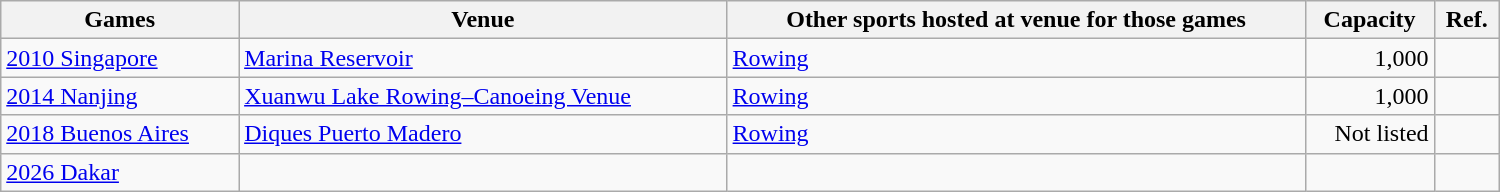<table class="wikitable sortable" width="1000px">
<tr>
<th>Games</th>
<th>Venue</th>
<th>Other sports hosted at venue for those games</th>
<th>Capacity</th>
<th>Ref.</th>
</tr>
<tr>
<td><a href='#'>2010 Singapore</a></td>
<td><a href='#'>Marina Reservoir</a></td>
<td><a href='#'>Rowing</a></td>
<td align="right">1,000</td>
<td align="center"></td>
</tr>
<tr>
<td><a href='#'>2014 Nanjing</a></td>
<td><a href='#'>Xuanwu Lake Rowing–Canoeing Venue</a></td>
<td><a href='#'>Rowing</a></td>
<td align="right">1,000</td>
<td align="center"></td>
</tr>
<tr>
<td><a href='#'>2018 Buenos Aires</a></td>
<td><a href='#'>Diques Puerto Madero</a></td>
<td><a href='#'>Rowing</a></td>
<td align="right">Not listed</td>
<td align="center"></td>
</tr>
<tr>
<td><a href='#'>2026 Dakar</a></td>
<td></td>
<td></td>
<td align="right"></td>
<td align="center"></td>
</tr>
</table>
